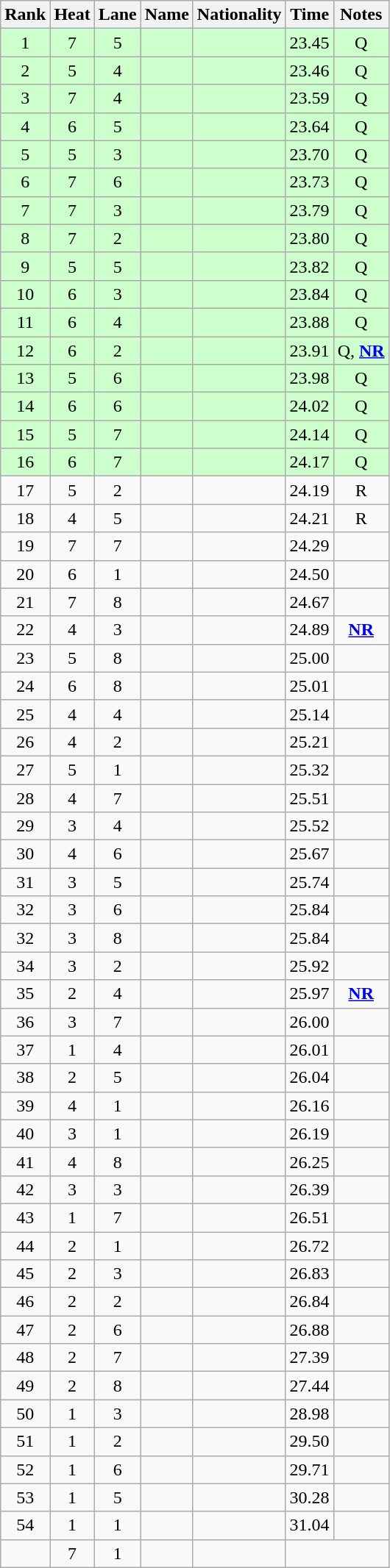<table class="wikitable sortable" style="text-align:center">
<tr>
<th>Rank</th>
<th>Heat</th>
<th>Lane</th>
<th>Name</th>
<th>Nationality</th>
<th>Time</th>
<th>Notes</th>
</tr>
<tr bgcolor=ccffcc>
<td>1</td>
<td>7</td>
<td>5</td>
<td align=left></td>
<td align=left></td>
<td>23.45</td>
<td>Q</td>
</tr>
<tr bgcolor=ccffcc>
<td>2</td>
<td>5</td>
<td>4</td>
<td align=left></td>
<td align=left></td>
<td>23.46</td>
<td>Q</td>
</tr>
<tr bgcolor=ccffcc>
<td>3</td>
<td>7</td>
<td>4</td>
<td align=left></td>
<td align=left></td>
<td>23.59</td>
<td>Q</td>
</tr>
<tr bgcolor=ccffcc>
<td>4</td>
<td>6</td>
<td>5</td>
<td align=left></td>
<td align=left></td>
<td>23.64</td>
<td>Q</td>
</tr>
<tr bgcolor=ccffcc>
<td>5</td>
<td>5</td>
<td>3</td>
<td align=left></td>
<td align=left></td>
<td>23.70</td>
<td>Q</td>
</tr>
<tr bgcolor=ccffcc>
<td>6</td>
<td>7</td>
<td>6</td>
<td align=left></td>
<td align=left></td>
<td>23.73</td>
<td>Q</td>
</tr>
<tr bgcolor=ccffcc>
<td>7</td>
<td>7</td>
<td>3</td>
<td align=left></td>
<td align=left></td>
<td>23.79</td>
<td>Q</td>
</tr>
<tr bgcolor=ccffcc>
<td>8</td>
<td>7</td>
<td>2</td>
<td align=left></td>
<td align=left></td>
<td>23.80</td>
<td>Q</td>
</tr>
<tr bgcolor=ccffcc>
<td>9</td>
<td>5</td>
<td>5</td>
<td align=left></td>
<td align=left></td>
<td>23.82</td>
<td>Q</td>
</tr>
<tr bgcolor=ccffcc>
<td>10</td>
<td>6</td>
<td>3</td>
<td align=left></td>
<td align=left></td>
<td>23.84</td>
<td>Q</td>
</tr>
<tr bgcolor=ccffcc>
<td>11</td>
<td>6</td>
<td>4</td>
<td align=left></td>
<td align=left></td>
<td>23.88</td>
<td>Q</td>
</tr>
<tr bgcolor=ccffcc>
<td>12</td>
<td>6</td>
<td>2</td>
<td align=left></td>
<td align=left></td>
<td>23.91</td>
<td>Q, <strong><a href='#'>NR</a></strong></td>
</tr>
<tr bgcolor=ccffcc>
<td>13</td>
<td>5</td>
<td>6</td>
<td align=left></td>
<td align=left></td>
<td>23.98</td>
<td>Q</td>
</tr>
<tr bgcolor=ccffcc>
<td>14</td>
<td>6</td>
<td>6</td>
<td align=left></td>
<td align=left></td>
<td>24.02</td>
<td>Q</td>
</tr>
<tr bgcolor=ccffcc>
<td>15</td>
<td>5</td>
<td>7</td>
<td align=left></td>
<td align=left></td>
<td>24.14</td>
<td>Q</td>
</tr>
<tr bgcolor=ccffcc>
<td>16</td>
<td>6</td>
<td>7</td>
<td align=left></td>
<td align=left></td>
<td>24.17</td>
<td>Q</td>
</tr>
<tr>
<td>17</td>
<td>5</td>
<td>2</td>
<td align=left></td>
<td align=left></td>
<td>24.19</td>
<td>R</td>
</tr>
<tr>
<td>18</td>
<td>4</td>
<td>5</td>
<td align=left></td>
<td align=left></td>
<td>24.21</td>
<td>R</td>
</tr>
<tr>
<td>19</td>
<td>7</td>
<td>7</td>
<td align=left></td>
<td align=left></td>
<td>24.29</td>
<td></td>
</tr>
<tr>
<td>20</td>
<td>6</td>
<td>1</td>
<td align=left></td>
<td align=left></td>
<td>24.50</td>
<td></td>
</tr>
<tr>
<td>21</td>
<td>7</td>
<td>8</td>
<td align=left></td>
<td align=left></td>
<td>24.67</td>
<td></td>
</tr>
<tr>
<td>22</td>
<td>4</td>
<td>3</td>
<td align=left></td>
<td align=left></td>
<td>24.89</td>
<td><strong><a href='#'>NR</a></strong></td>
</tr>
<tr>
<td>23</td>
<td>5</td>
<td>8</td>
<td align=left></td>
<td align=left></td>
<td>25.00</td>
<td></td>
</tr>
<tr>
<td>24</td>
<td>6</td>
<td>8</td>
<td align=left></td>
<td align=left></td>
<td>25.01</td>
<td></td>
</tr>
<tr>
<td>25</td>
<td>4</td>
<td>4</td>
<td align=left></td>
<td align=left></td>
<td>25.14</td>
<td></td>
</tr>
<tr>
<td>26</td>
<td>4</td>
<td>2</td>
<td align=left></td>
<td align=left></td>
<td>25.21</td>
<td></td>
</tr>
<tr>
<td>27</td>
<td>5</td>
<td>1</td>
<td align=left></td>
<td align=left></td>
<td>25.32</td>
<td></td>
</tr>
<tr>
<td>28</td>
<td>4</td>
<td>7</td>
<td align=left></td>
<td align=left></td>
<td>25.51</td>
<td></td>
</tr>
<tr>
<td>29</td>
<td>3</td>
<td>4</td>
<td align=left></td>
<td align=left></td>
<td>25.52</td>
<td></td>
</tr>
<tr>
<td>30</td>
<td>4</td>
<td>6</td>
<td align=left></td>
<td align=left></td>
<td>25.67</td>
<td></td>
</tr>
<tr>
<td>31</td>
<td>3</td>
<td>5</td>
<td align=left></td>
<td align=left></td>
<td>25.74</td>
<td></td>
</tr>
<tr>
<td>32</td>
<td>3</td>
<td>6</td>
<td align=left></td>
<td align=left></td>
<td>25.84</td>
<td></td>
</tr>
<tr>
<td>32</td>
<td>3</td>
<td>8</td>
<td align=left></td>
<td align=left></td>
<td>25.84</td>
<td></td>
</tr>
<tr>
<td>34</td>
<td>3</td>
<td>2</td>
<td align=left></td>
<td align=left></td>
<td>25.92</td>
<td></td>
</tr>
<tr>
<td>35</td>
<td>2</td>
<td>4</td>
<td align=left></td>
<td align=left></td>
<td>25.97</td>
<td><strong><a href='#'>NR</a></strong></td>
</tr>
<tr>
<td>36</td>
<td>3</td>
<td>7</td>
<td align=left></td>
<td align=left></td>
<td>26.00</td>
<td></td>
</tr>
<tr>
<td>37</td>
<td>1</td>
<td>4</td>
<td align=left></td>
<td align=left></td>
<td>26.01</td>
<td></td>
</tr>
<tr>
<td>38</td>
<td>2</td>
<td>5</td>
<td align=left></td>
<td align=left></td>
<td>26.04</td>
<td></td>
</tr>
<tr>
<td>39</td>
<td>4</td>
<td>1</td>
<td align=left></td>
<td align=left></td>
<td>26.16</td>
<td></td>
</tr>
<tr>
<td>40</td>
<td>3</td>
<td>1</td>
<td align=left></td>
<td align=left></td>
<td>26.19</td>
<td></td>
</tr>
<tr>
<td>41</td>
<td>4</td>
<td>8</td>
<td align=left></td>
<td align=left></td>
<td>26.25</td>
<td></td>
</tr>
<tr>
<td>42</td>
<td>3</td>
<td>3</td>
<td align=left></td>
<td align=left></td>
<td>26.39</td>
<td></td>
</tr>
<tr>
<td>43</td>
<td>1</td>
<td>7</td>
<td align=left></td>
<td align=left></td>
<td>26.51</td>
<td></td>
</tr>
<tr>
<td>44</td>
<td>2</td>
<td>1</td>
<td align=left></td>
<td align=left></td>
<td>26.72</td>
<td></td>
</tr>
<tr>
<td>45</td>
<td>2</td>
<td>3</td>
<td align=left></td>
<td align=left></td>
<td>26.83</td>
<td></td>
</tr>
<tr>
<td>46</td>
<td>2</td>
<td>2</td>
<td align=left></td>
<td align=left></td>
<td>26.84</td>
<td></td>
</tr>
<tr>
<td>47</td>
<td>2</td>
<td>6</td>
<td align=left></td>
<td align=left></td>
<td>26.88</td>
<td></td>
</tr>
<tr>
<td>48</td>
<td>2</td>
<td>7</td>
<td align=left></td>
<td align=left></td>
<td>27.39</td>
<td></td>
</tr>
<tr>
<td>49</td>
<td>2</td>
<td>8</td>
<td align=left></td>
<td align=left></td>
<td>27.44</td>
<td></td>
</tr>
<tr>
<td>50</td>
<td>1</td>
<td>3</td>
<td align=left></td>
<td align=left></td>
<td>28.98</td>
<td></td>
</tr>
<tr>
<td>51</td>
<td>1</td>
<td>2</td>
<td align=left></td>
<td align=left></td>
<td>29.50</td>
<td></td>
</tr>
<tr>
<td>52</td>
<td>1</td>
<td>6</td>
<td align=left></td>
<td align=left></td>
<td>29.71</td>
<td></td>
</tr>
<tr>
<td>53</td>
<td>1</td>
<td>5</td>
<td align=left></td>
<td align=left></td>
<td>30.28</td>
<td></td>
</tr>
<tr>
<td>54</td>
<td>1</td>
<td>1</td>
<td align=left></td>
<td align=left></td>
<td>31.04</td>
<td></td>
</tr>
<tr>
<td></td>
<td>7</td>
<td>1</td>
<td align=left></td>
<td align=left></td>
<td colspan=2></td>
</tr>
</table>
